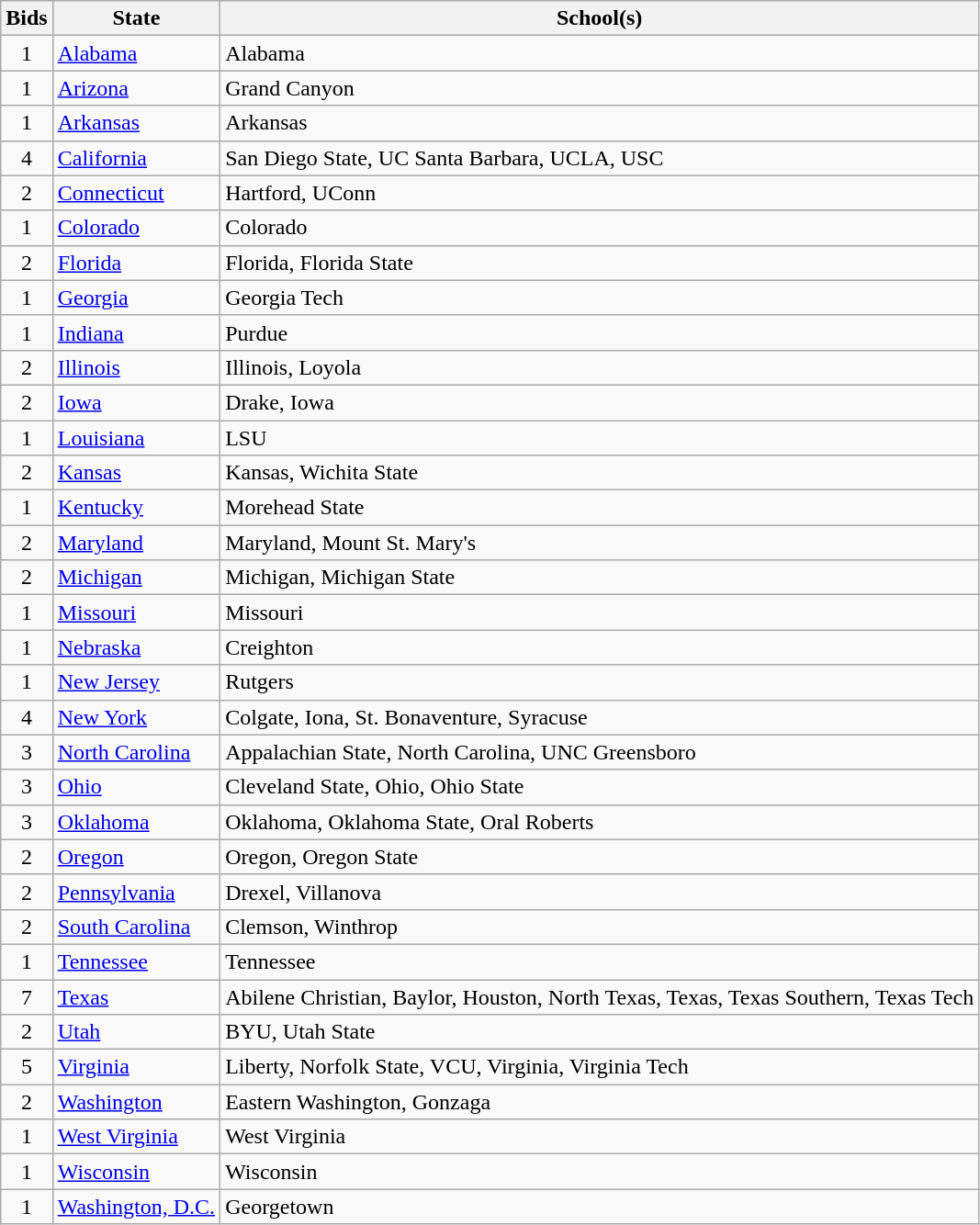<table class="wikitable sortable">
<tr>
<th>Bids</th>
<th>State</th>
<th>School(s)</th>
</tr>
<tr>
<td align="center">1</td>
<td><a href='#'>Alabama</a></td>
<td>Alabama</td>
</tr>
<tr>
<td align="center">1</td>
<td><a href='#'>Arizona</a></td>
<td>Grand Canyon</td>
</tr>
<tr>
<td align="center">1</td>
<td><a href='#'>Arkansas</a></td>
<td>Arkansas</td>
</tr>
<tr>
<td align="center">4</td>
<td><a href='#'>California</a></td>
<td>San Diego State, UC Santa Barbara, UCLA, USC</td>
</tr>
<tr>
<td align="center">2</td>
<td><a href='#'>Connecticut</a></td>
<td>Hartford, UConn</td>
</tr>
<tr>
<td align="center">1</td>
<td><a href='#'>Colorado</a></td>
<td>Colorado</td>
</tr>
<tr>
<td align="center">2</td>
<td><a href='#'>Florida</a></td>
<td>Florida, Florida State</td>
</tr>
<tr>
<td align="center">1</td>
<td><a href='#'>Georgia</a></td>
<td>Georgia Tech</td>
</tr>
<tr>
<td align="center">1</td>
<td><a href='#'>Indiana</a></td>
<td>Purdue</td>
</tr>
<tr>
<td align="center">2</td>
<td><a href='#'>Illinois</a></td>
<td>Illinois, Loyola</td>
</tr>
<tr>
<td align="center">2</td>
<td><a href='#'>Iowa</a></td>
<td>Drake, Iowa</td>
</tr>
<tr>
<td align="center">1</td>
<td><a href='#'>Louisiana</a></td>
<td>LSU</td>
</tr>
<tr>
<td align="center">2</td>
<td><a href='#'>Kansas</a></td>
<td>Kansas, Wichita State</td>
</tr>
<tr>
<td align="center">1</td>
<td><a href='#'>Kentucky</a></td>
<td>Morehead State</td>
</tr>
<tr>
<td align="center">2</td>
<td><a href='#'>Maryland</a></td>
<td>Maryland, Mount St. Mary's</td>
</tr>
<tr>
<td align="center">2</td>
<td><a href='#'>Michigan</a></td>
<td>Michigan, Michigan State</td>
</tr>
<tr>
<td align="center">1</td>
<td><a href='#'>Missouri</a></td>
<td>Missouri</td>
</tr>
<tr>
<td align="center">1</td>
<td><a href='#'>Nebraska</a></td>
<td>Creighton</td>
</tr>
<tr>
<td align="center">1</td>
<td><a href='#'>New Jersey</a></td>
<td>Rutgers</td>
</tr>
<tr>
<td align="center">4</td>
<td><a href='#'>New York</a></td>
<td>Colgate, Iona, St. Bonaventure, Syracuse</td>
</tr>
<tr>
<td align="center">3</td>
<td><a href='#'>North Carolina</a></td>
<td>Appalachian State, North Carolina, UNC Greensboro</td>
</tr>
<tr>
<td align="center">3</td>
<td><a href='#'>Ohio</a></td>
<td>Cleveland State, Ohio, Ohio State</td>
</tr>
<tr>
<td align="center">3</td>
<td><a href='#'>Oklahoma</a></td>
<td>Oklahoma, Oklahoma State, Oral Roberts</td>
</tr>
<tr>
<td align="center">2</td>
<td><a href='#'>Oregon</a></td>
<td>Oregon, Oregon State</td>
</tr>
<tr>
<td align="center">2</td>
<td><a href='#'>Pennsylvania</a></td>
<td>Drexel, Villanova</td>
</tr>
<tr>
<td align="center">2</td>
<td><a href='#'>South Carolina</a></td>
<td>Clemson, Winthrop</td>
</tr>
<tr>
<td align="center">1</td>
<td><a href='#'>Tennessee</a></td>
<td>Tennessee</td>
</tr>
<tr>
<td align="center">7</td>
<td><a href='#'>Texas</a></td>
<td>Abilene Christian, Baylor, Houston, North Texas, Texas, Texas Southern, Texas Tech</td>
</tr>
<tr>
<td align="center">2</td>
<td><a href='#'>Utah</a></td>
<td>BYU, Utah State</td>
</tr>
<tr>
<td align="center">5</td>
<td><a href='#'>Virginia</a></td>
<td>Liberty, Norfolk State, VCU, Virginia, Virginia Tech</td>
</tr>
<tr>
<td align="center">2</td>
<td><a href='#'>Washington</a></td>
<td>Eastern Washington, Gonzaga</td>
</tr>
<tr>
<td align="center">1</td>
<td><a href='#'>West Virginia</a></td>
<td>West Virginia</td>
</tr>
<tr>
<td align="center">1</td>
<td><a href='#'>Wisconsin</a></td>
<td>Wisconsin</td>
</tr>
<tr>
<td align="center">1</td>
<td><a href='#'>Washington, D.C.</a></td>
<td>Georgetown</td>
</tr>
</table>
